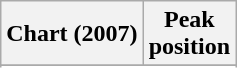<table class="wikitable sortable plainrowheaders" style="text-align:center;">
<tr>
<th scope="col">Chart (2007)</th>
<th scope="col">Peak<br>position</th>
</tr>
<tr>
</tr>
<tr>
</tr>
<tr>
</tr>
<tr>
</tr>
<tr>
</tr>
</table>
